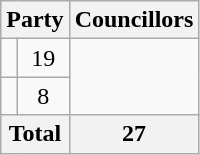<table class="wikitable">
<tr>
<th colspan=2>Party</th>
<th>Councillors</th>
</tr>
<tr>
<td></td>
<td align=center>19</td>
</tr>
<tr>
<td></td>
<td align=center>8</td>
</tr>
<tr>
<th colspan=2>Total</th>
<th align=center>27</th>
</tr>
</table>
